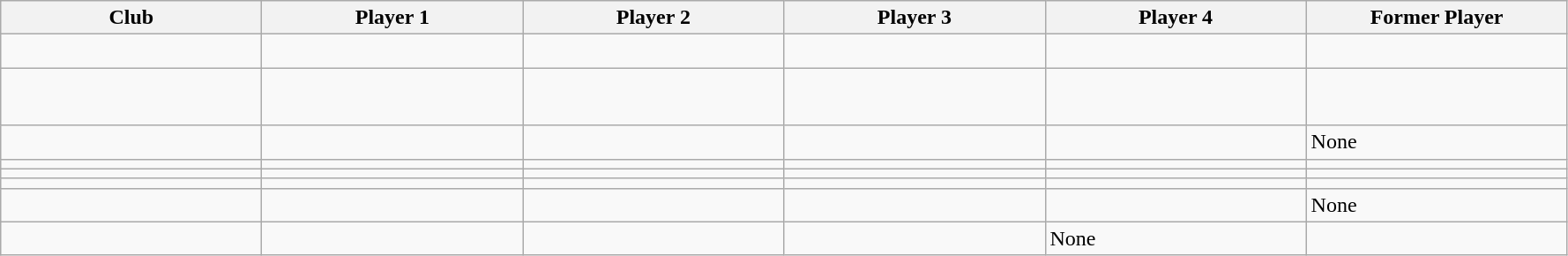<table class="wikitable ">
<tr>
<th style="width:190px;">Club</th>
<th style="width:190px;">Player 1</th>
<th style="width:190px;">Player 2</th>
<th style="width:190px;">Player 3</th>
<th style="width:190px;">Player 4</th>
<th style="width:190px;">Former Player</th>
</tr>
<tr>
<td></td>
<td></td>
<td></td>
<td></td>
<td></td>
<td><br></td>
</tr>
<tr>
<td></td>
<td></td>
<td></td>
<td></td>
<td></td>
<td><br> <br></td>
</tr>
<tr>
<td></td>
<td></td>
<td></td>
<td></td>
<td></td>
<td>None</td>
</tr>
<tr>
<td></td>
<td></td>
<td></td>
<td></td>
<td></td>
<td></td>
</tr>
<tr>
<td></td>
<td></td>
<td></td>
<td></td>
<td></td>
<td></td>
</tr>
<tr>
<td></td>
<td></td>
<td></td>
<td></td>
<td></td>
<td></td>
</tr>
<tr>
<td></td>
<td></td>
<td></td>
<td></td>
<td></td>
<td>None</td>
</tr>
<tr>
<td></td>
<td></td>
<td></td>
<td></td>
<td>None</td>
<td></td>
</tr>
</table>
